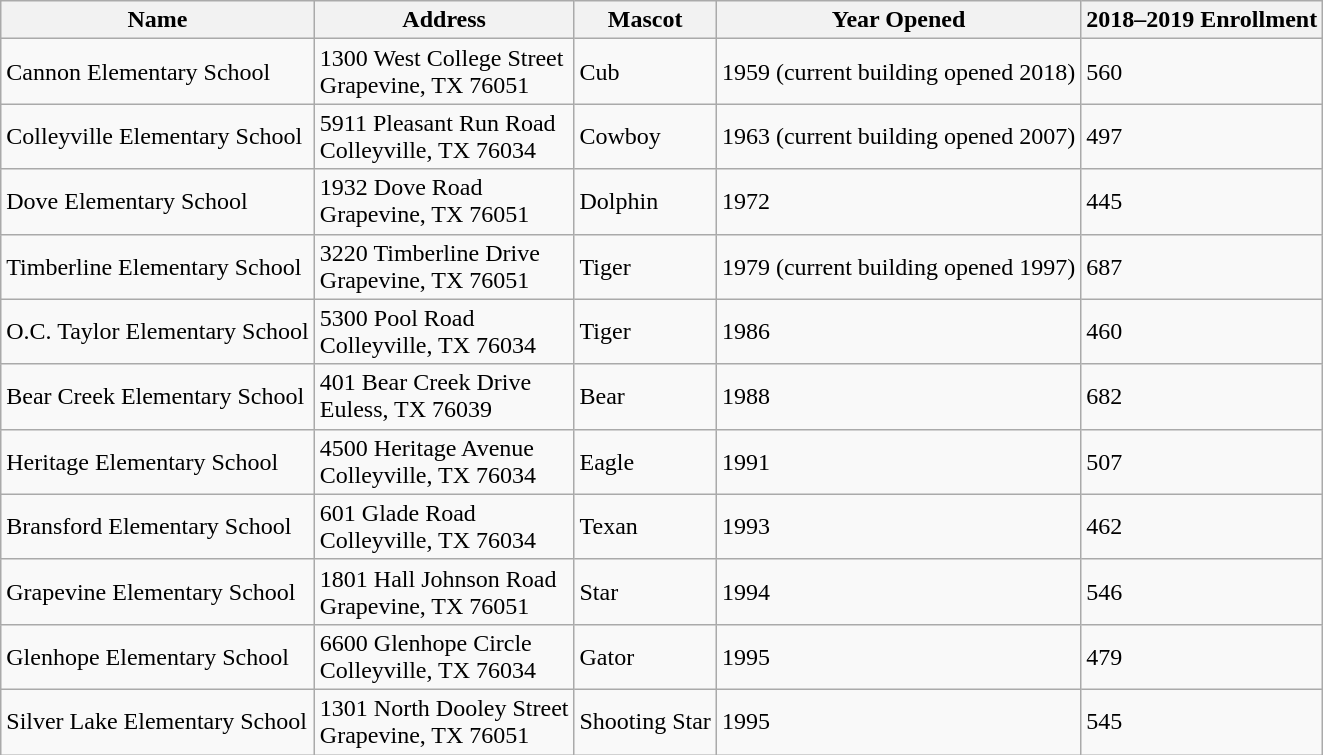<table class="wikitable">
<tr>
<th>Name</th>
<th>Address</th>
<th>Mascot</th>
<th>Year Opened</th>
<th>2018–2019 Enrollment</th>
</tr>
<tr>
<td>Cannon Elementary School</td>
<td>1300 West College Street<br>Grapevine, TX 76051</td>
<td>Cub</td>
<td>1959 (current building opened 2018)</td>
<td>560</td>
</tr>
<tr>
<td>Colleyville Elementary School</td>
<td>5911 Pleasant Run Road<br>Colleyville, TX 76034</td>
<td>Cowboy</td>
<td>1963 (current building opened 2007)</td>
<td>497</td>
</tr>
<tr>
<td>Dove Elementary School</td>
<td>1932 Dove Road<br>Grapevine, TX 76051</td>
<td>Dolphin</td>
<td>1972</td>
<td>445</td>
</tr>
<tr>
<td>Timberline Elementary School</td>
<td>3220 Timberline Drive<br>Grapevine, TX 76051</td>
<td>Tiger</td>
<td>1979 (current building opened 1997)</td>
<td>687</td>
</tr>
<tr>
<td>O.C. Taylor Elementary School</td>
<td>5300 Pool Road<br>Colleyville, TX 76034</td>
<td>Tiger</td>
<td>1986</td>
<td>460</td>
</tr>
<tr>
<td>Bear Creek Elementary School</td>
<td>401 Bear Creek Drive<br>Euless, TX 76039</td>
<td>Bear</td>
<td>1988</td>
<td>682</td>
</tr>
<tr>
<td>Heritage Elementary School</td>
<td>4500 Heritage Avenue<br>Colleyville, TX 76034</td>
<td>Eagle</td>
<td>1991</td>
<td>507</td>
</tr>
<tr>
<td>Bransford Elementary School</td>
<td>601 Glade Road<br>Colleyville, TX 76034</td>
<td>Texan</td>
<td>1993</td>
<td>462</td>
</tr>
<tr>
<td>Grapevine Elementary School</td>
<td>1801 Hall Johnson Road<br>Grapevine, TX 76051</td>
<td>Star</td>
<td>1994</td>
<td>546</td>
</tr>
<tr>
<td>Glenhope Elementary School</td>
<td>6600 Glenhope Circle<br>Colleyville, TX 76034</td>
<td>Gator</td>
<td>1995</td>
<td>479</td>
</tr>
<tr>
<td>Silver Lake Elementary School</td>
<td>1301 North Dooley Street<br>Grapevine, TX 76051</td>
<td>Shooting Star</td>
<td>1995</td>
<td>545</td>
</tr>
</table>
